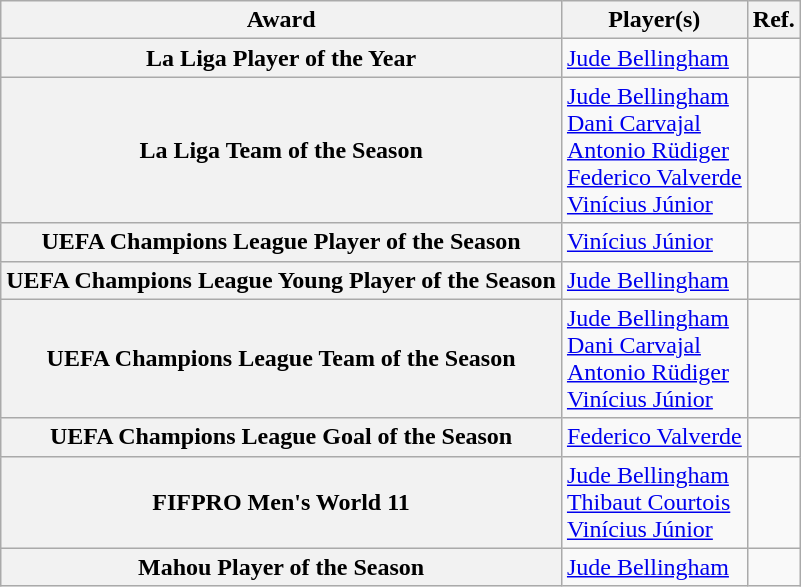<table class="wikitable">
<tr>
<th>Award</th>
<th>Player(s)</th>
<th>Ref.</th>
</tr>
<tr>
<th>La Liga Player of the Year</th>
<td> <a href='#'>Jude Bellingham</a></td>
<td align=center></td>
</tr>
<tr>
<th>La Liga Team of the Season</th>
<td> <a href='#'>Jude Bellingham</a><br> <a href='#'>Dani Carvajal</a><br> <a href='#'>Antonio Rüdiger</a><br> <a href='#'>Federico Valverde</a><br> <a href='#'>Vinícius Júnior</a></td>
<td align=center></td>
</tr>
<tr>
<th>UEFA Champions League Player of the Season</th>
<td> <a href='#'>Vinícius Júnior</a></td>
<td align=center></td>
</tr>
<tr>
<th>UEFA Champions League Young Player of the Season</th>
<td> <a href='#'>Jude Bellingham</a></td>
<td align=center></td>
</tr>
<tr>
<th>UEFA Champions League Team of the Season</th>
<td> <a href='#'>Jude Bellingham</a><br> <a href='#'>Dani Carvajal</a><br> <a href='#'>Antonio Rüdiger</a><br> <a href='#'>Vinícius Júnior</a></td>
<td align=center></td>
</tr>
<tr>
<th>UEFA Champions League Goal of the Season</th>
<td> <a href='#'>Federico Valverde</a></td>
<td align=center></td>
</tr>
<tr>
<th>FIFPRO Men's World 11</th>
<td> <a href='#'>Jude Bellingham</a><br> <a href='#'>Thibaut Courtois</a><br> <a href='#'>Vinícius Júnior</a></td>
<td align=center></td>
</tr>
<tr>
<th>Mahou Player of the Season</th>
<td> <a href='#'>Jude Bellingham</a></td>
<td align=center></td>
</tr>
</table>
